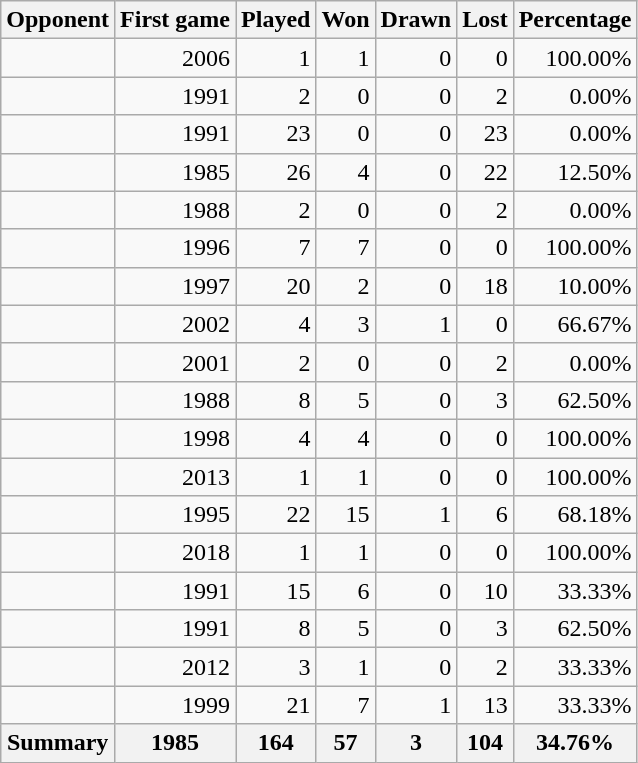<table class="wikitable">
<tr align="right" align="left">
<th>Opponent</th>
<th>First game</th>
<th>Played</th>
<th>Won</th>
<th>Drawn</th>
<th>Lost</th>
<th>Percentage</th>
</tr>
<tr align="right">
<td style="text-align: left;"></td>
<td>2006</td>
<td>1</td>
<td>1</td>
<td>0</td>
<td>0</td>
<td>100.00%</td>
</tr>
<tr align="right">
<td style="text-align: left;"></td>
<td>1991</td>
<td>2</td>
<td>0</td>
<td>0</td>
<td>2</td>
<td>0.00%</td>
</tr>
<tr align="right">
<td style="text-align: left;"></td>
<td>1991</td>
<td>23</td>
<td>0</td>
<td>0</td>
<td>23</td>
<td>0.00%</td>
</tr>
<tr align="right">
<td style="text-align: left;"></td>
<td>1985</td>
<td>26</td>
<td>4</td>
<td>0</td>
<td>22</td>
<td>12.50%</td>
</tr>
<tr align="right">
<td style="text-align: left;"></td>
<td>1988</td>
<td>2</td>
<td>0</td>
<td>0</td>
<td>2</td>
<td>0.00%</td>
</tr>
<tr align="right">
<td style="text-align: left;"></td>
<td>1996</td>
<td>7</td>
<td>7</td>
<td>0</td>
<td>0</td>
<td>100.00%</td>
</tr>
<tr align="right">
<td style="text-align: left;"></td>
<td>1997</td>
<td>20</td>
<td>2</td>
<td>0</td>
<td>18</td>
<td>10.00%</td>
</tr>
<tr align="right">
<td style="text-align: left;"></td>
<td>2002</td>
<td>4</td>
<td>3</td>
<td>1</td>
<td>0</td>
<td>66.67%</td>
</tr>
<tr align="right">
<td style="text-align: left;"></td>
<td>2001</td>
<td>2</td>
<td>0</td>
<td>0</td>
<td>2</td>
<td>0.00%</td>
</tr>
<tr align="right">
<td style="text-align: left;"></td>
<td>1988</td>
<td>8</td>
<td>5</td>
<td>0</td>
<td>3</td>
<td>62.50%</td>
</tr>
<tr align="right">
<td style="text-align: left;"></td>
<td>1998</td>
<td>4</td>
<td>4</td>
<td>0</td>
<td>0</td>
<td>100.00%</td>
</tr>
<tr align="right">
<td style="text-align: left;"></td>
<td>2013</td>
<td>1</td>
<td>1</td>
<td>0</td>
<td>0</td>
<td>100.00%</td>
</tr>
<tr align="right">
<td style="text-align: left;"></td>
<td>1995</td>
<td>22</td>
<td>15</td>
<td>1</td>
<td>6</td>
<td>68.18%</td>
</tr>
<tr align="right">
<td style="text-align: left;"></td>
<td>2018</td>
<td>1</td>
<td>1</td>
<td>0</td>
<td>0</td>
<td>100.00%</td>
</tr>
<tr align="right">
<td style="text-align: left;"></td>
<td>1991</td>
<td>15</td>
<td>6</td>
<td>0</td>
<td>10</td>
<td>33.33%</td>
</tr>
<tr align="right">
<td style="text-align: left;"></td>
<td>1991</td>
<td>8</td>
<td>5</td>
<td>0</td>
<td>3</td>
<td>62.50%</td>
</tr>
<tr align="right">
<td style="text-align: left;"></td>
<td>2012</td>
<td>3</td>
<td>1</td>
<td>0</td>
<td>2</td>
<td>33.33%</td>
</tr>
<tr align="right">
<td style="text-align: left;"></td>
<td>1999</td>
<td>21</td>
<td>7</td>
<td>1</td>
<td>13</td>
<td>33.33%</td>
</tr>
<tr align="right">
<th>Summary</th>
<th>1985</th>
<th>164</th>
<th>57</th>
<th>3</th>
<th>104</th>
<th>34.76%</th>
</tr>
</table>
